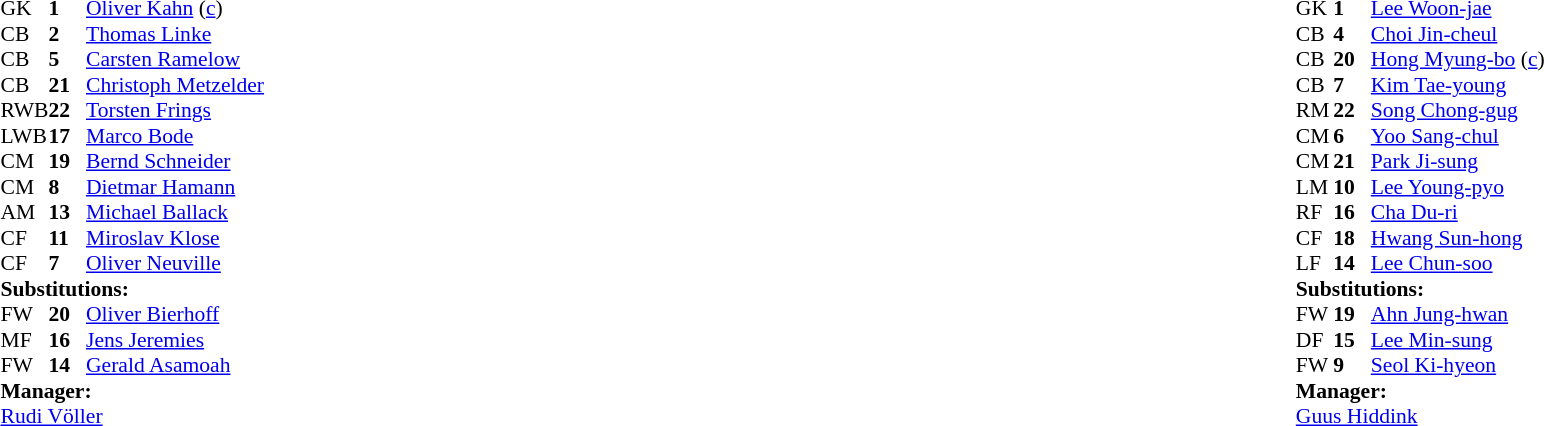<table width="100%">
<tr>
<td valign="top" width="50%"><br><table style="font-size: 90%" cellspacing="0" cellpadding="0">
<tr>
<th width="25"></th>
<th width="25"></th>
</tr>
<tr>
<td>GK</td>
<td><strong>1</strong></td>
<td><a href='#'>Oliver Kahn</a> (<a href='#'>c</a>)</td>
</tr>
<tr>
<td>CB</td>
<td><strong>2</strong></td>
<td><a href='#'>Thomas Linke</a></td>
</tr>
<tr>
<td>CB</td>
<td><strong>5</strong></td>
<td><a href='#'>Carsten Ramelow</a></td>
</tr>
<tr>
<td>CB</td>
<td><strong>21</strong></td>
<td><a href='#'>Christoph Metzelder</a></td>
</tr>
<tr>
<td>RWB</td>
<td><strong>22</strong></td>
<td><a href='#'>Torsten Frings</a></td>
</tr>
<tr>
<td>LWB</td>
<td><strong>17</strong></td>
<td><a href='#'>Marco Bode</a></td>
</tr>
<tr>
<td>CM</td>
<td><strong>19</strong></td>
<td><a href='#'>Bernd Schneider</a></td>
<td></td>
<td></td>
</tr>
<tr>
<td>CM</td>
<td><strong>8</strong></td>
<td><a href='#'>Dietmar Hamann</a></td>
</tr>
<tr>
<td>AM</td>
<td><strong>13</strong></td>
<td><a href='#'>Michael Ballack</a></td>
<td></td>
</tr>
<tr>
<td>CF</td>
<td><strong>11</strong></td>
<td><a href='#'>Miroslav Klose</a></td>
<td></td>
<td></td>
</tr>
<tr>
<td>CF</td>
<td><strong>7</strong></td>
<td><a href='#'>Oliver Neuville</a></td>
<td></td>
<td></td>
</tr>
<tr>
<td colspan=3><strong>Substitutions:</strong></td>
</tr>
<tr>
<td>FW</td>
<td><strong>20</strong></td>
<td><a href='#'>Oliver Bierhoff</a></td>
<td></td>
<td></td>
</tr>
<tr>
<td>MF</td>
<td><strong>16</strong></td>
<td><a href='#'>Jens Jeremies</a></td>
<td></td>
<td></td>
</tr>
<tr>
<td>FW</td>
<td><strong>14</strong></td>
<td><a href='#'>Gerald Asamoah</a></td>
<td></td>
<td></td>
</tr>
<tr>
<td colspan=3><strong>Manager:</strong></td>
</tr>
<tr>
<td colspan="4"><a href='#'>Rudi Völler</a></td>
</tr>
</table>
</td>
<td></td>
<td></td>
<td valign="top" width="50%"><br><table style="font-size: 90%" cellspacing="0" cellpadding="0" align="center">
<tr>
<th width="25"></th>
<th width="25"></th>
</tr>
<tr>
<td>GK</td>
<td><strong>1</strong></td>
<td><a href='#'>Lee Woon-jae</a></td>
</tr>
<tr>
<td>CB</td>
<td><strong>4</strong></td>
<td><a href='#'>Choi Jin-cheul</a></td>
<td></td>
<td></td>
</tr>
<tr>
<td>CB</td>
<td><strong>20</strong></td>
<td><a href='#'>Hong Myung-bo</a> (<a href='#'>c</a>)</td>
<td></td>
<td></td>
</tr>
<tr>
<td>CB</td>
<td><strong>7</strong></td>
<td><a href='#'>Kim Tae-young</a></td>
</tr>
<tr>
<td>RM</td>
<td><strong>22</strong></td>
<td><a href='#'>Song Chong-gug</a></td>
</tr>
<tr>
<td>CM</td>
<td><strong>6</strong></td>
<td><a href='#'>Yoo Sang-chul</a></td>
</tr>
<tr>
<td>CM</td>
<td><strong>21</strong></td>
<td><a href='#'>Park Ji-sung</a></td>
</tr>
<tr>
<td>LM</td>
<td><strong>10</strong></td>
<td><a href='#'>Lee Young-pyo</a></td>
</tr>
<tr>
<td>RF</td>
<td><strong>16</strong></td>
<td><a href='#'>Cha Du-ri</a></td>
</tr>
<tr>
<td>CF</td>
<td><strong>18</strong></td>
<td><a href='#'>Hwang Sun-hong</a></td>
<td></td>
<td></td>
</tr>
<tr>
<td>LF</td>
<td><strong>14</strong></td>
<td><a href='#'>Lee Chun-soo</a></td>
</tr>
<tr>
<td colspan=3><strong>Substitutions:</strong></td>
</tr>
<tr>
<td>FW</td>
<td><strong>19</strong></td>
<td><a href='#'>Ahn Jung-hwan</a></td>
<td></td>
<td></td>
</tr>
<tr>
<td>DF</td>
<td><strong>15</strong></td>
<td><a href='#'>Lee Min-sung</a></td>
<td></td>
<td></td>
</tr>
<tr>
<td>FW</td>
<td><strong>9</strong></td>
<td><a href='#'>Seol Ki-hyeon</a></td>
<td></td>
<td></td>
</tr>
<tr>
<td colspan=3><strong>Manager:</strong></td>
</tr>
<tr>
<td colspan="4"> <a href='#'>Guus Hiddink</a></td>
</tr>
</table>
</td>
</tr>
</table>
